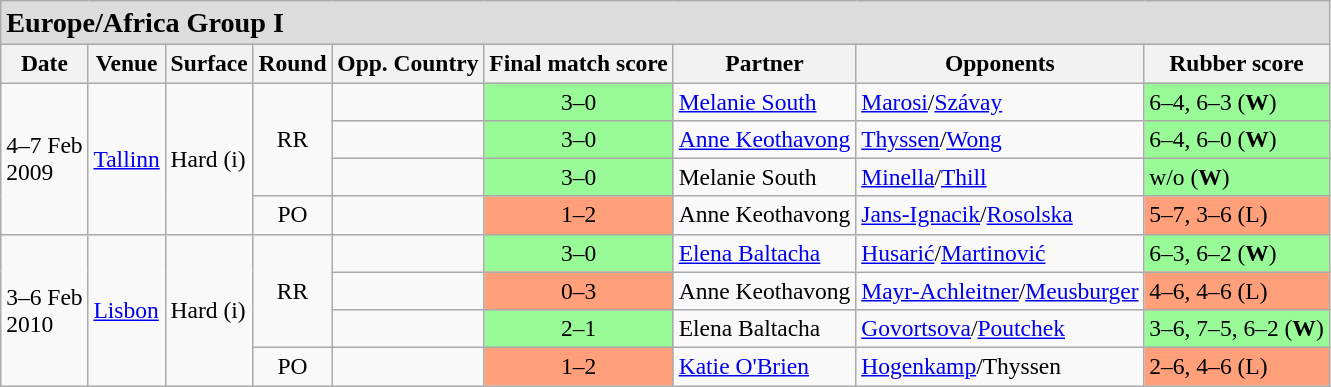<table class="wikitable" style="font-size:98%;">
<tr bgcolor="Gainsboro">
<td colspan=9><big><strong>Europe/Africa Group I</strong></big></td>
</tr>
<tr>
<th>Date</th>
<th>Venue</th>
<th>Surface</th>
<th>Round</th>
<th>Opp. Country</th>
<th>Final match score</th>
<th>Partner</th>
<th>Opponents</th>
<th>Rubber score</th>
</tr>
<tr>
<td rowspan=4>4–7 Feb<br>2009</td>
<td rowspan=4><a href='#'>Tallinn</a></td>
<td rowspan=4>Hard (i)</td>
<td rowspan=3 align="center">RR</td>
<td></td>
<td align="center" bgcolor="98fb98">3–0</td>
<td><a href='#'>Melanie South</a></td>
<td><a href='#'>Marosi</a>/<a href='#'>Szávay</a></td>
<td bgcolor="98fb98">6–4, 6–3 (<strong>W</strong>)</td>
</tr>
<tr>
<td></td>
<td align="center" bgcolor="98fb98">3–0</td>
<td><a href='#'>Anne Keothavong</a></td>
<td><a href='#'>Thyssen</a>/<a href='#'>Wong</a></td>
<td bgcolor="98fb98">6–4, 6–0 (<strong>W</strong>)</td>
</tr>
<tr>
<td></td>
<td align="center" bgcolor="98fb98">3–0</td>
<td>Melanie South</td>
<td><a href='#'>Minella</a>/<a href='#'>Thill</a></td>
<td bgcolor="98fb98">w/o (<strong>W</strong>)</td>
</tr>
<tr>
<td align="center">PO<br></td>
<td></td>
<td align="center" bgcolor="FFA07A">1–2</td>
<td>Anne Keothavong</td>
<td><a href='#'>Jans-Ignacik</a>/<a href='#'>Rosolska</a></td>
<td bgcolor="FFA07A">5–7, 3–6 (L)</td>
</tr>
<tr>
<td rowspan=4>3–6 Feb<br>2010</td>
<td rowspan=4><a href='#'>Lisbon</a></td>
<td rowspan=4>Hard (i)</td>
<td rowspan=3 align="center">RR</td>
<td></td>
<td align="center" bgcolor="98fb98">3–0</td>
<td><a href='#'>Elena Baltacha</a></td>
<td><a href='#'>Husarić</a>/<a href='#'>Martinović</a></td>
<td bgcolor="98fb98">6–3, 6–2 (<strong>W</strong>)</td>
</tr>
<tr>
<td></td>
<td align="center" bgcolor="FFA07A">0–3</td>
<td>Anne Keothavong</td>
<td><a href='#'>Mayr-Achleitner</a>/<a href='#'>Meusburger</a></td>
<td bgcolor="FFA07A">4–6, 4–6 (L)</td>
</tr>
<tr>
<td></td>
<td align="center" bgcolor="98fb98">2–1</td>
<td>Elena Baltacha</td>
<td><a href='#'>Govortsova</a>/<a href='#'>Poutchek</a></td>
<td bgcolor="98fb98">3–6, 7–5, 6–2 (<strong>W</strong>)</td>
</tr>
<tr>
<td align="center">PO<br></td>
<td></td>
<td align="center" bgcolor="FFA07A">1–2</td>
<td><a href='#'>Katie O'Brien</a></td>
<td><a href='#'>Hogenkamp</a>/Thyssen</td>
<td bgcolor="FFA07A">2–6, 4–6 (L)</td>
</tr>
</table>
